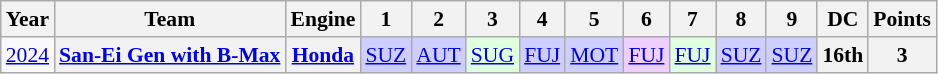<table class="wikitable" style="text-align:center; font-size:90%">
<tr>
<th>Year</th>
<th>Team</th>
<th>Engine</th>
<th>1</th>
<th>2</th>
<th>3</th>
<th>4</th>
<th>5</th>
<th>6</th>
<th>7</th>
<th>8</th>
<th>9</th>
<th>DC</th>
<th>Points</th>
</tr>
<tr>
<td><a href='#'>2024</a></td>
<th><a href='#'>San-Ei Gen with B-Max</a></th>
<th><a href='#'>Honda</a></th>
<td style="background:#CFCFFF;"><a href='#'>SUZ</a><br></td>
<td style="background:#CFCFFF;"><a href='#'>AUT</a><br></td>
<td style="background:#DFFFDF;"><a href='#'>SUG</a><br></td>
<td style="background:#CFCFFF;"><a href='#'>FUJ</a><br></td>
<td style="background:#CFCFFF;"><a href='#'>MOT</a><br></td>
<td style="background:#EFCFFF;"><a href='#'>FUJ</a><br></td>
<td style="background:#DFFFDF;"><a href='#'>FUJ</a><br></td>
<td style="background:#CFCFFF;"><a href='#'>SUZ</a><br></td>
<td style="background:#CFCFFF;"><a href='#'>SUZ</a><br></td>
<th>16th</th>
<th>3</th>
</tr>
</table>
